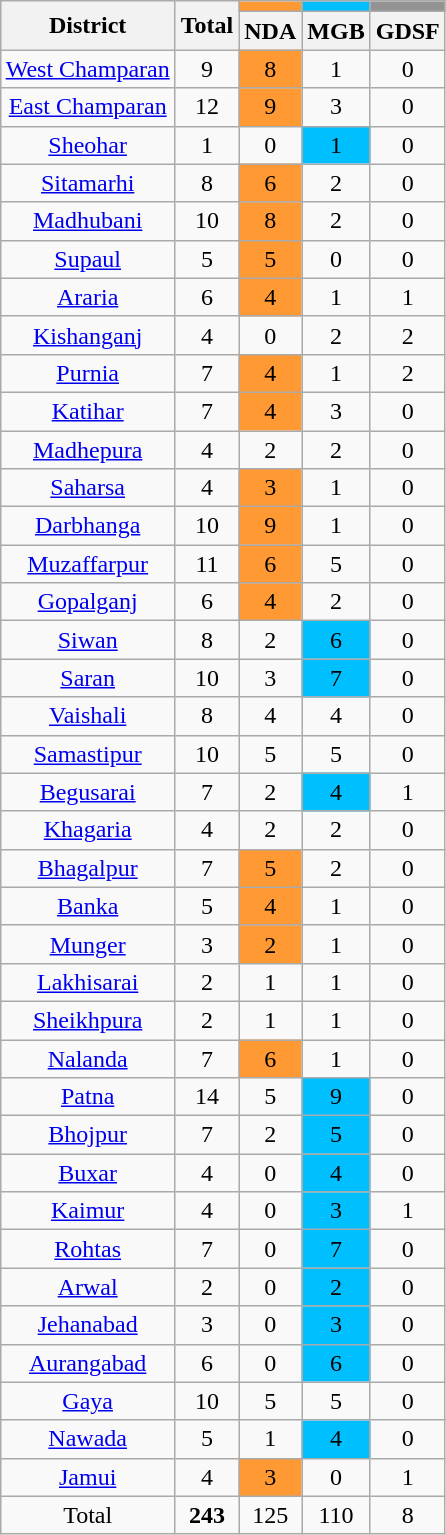<table class="wikitable sortable" style="margin-left:.6em;text-align: center;">
<tr>
<th rowspan="2">District</th>
<th rowspan="2">Total</th>
<th style="background:#FF9933;"></th>
<th style="background:#00BFFF;"></th>
<th style="background:#939393;"></th>
</tr>
<tr>
<th>NDA</th>
<th>MGB</th>
<th>GDSF</th>
</tr>
<tr>
<td><a href='#'>West Champaran</a></td>
<td>9</td>
<td bgcolor=#FF9933>8</td>
<td>1</td>
<td>0</td>
</tr>
<tr>
<td><a href='#'>East Champaran</a></td>
<td>12</td>
<td bgcolor=#FF9933>9</td>
<td>3</td>
<td>0</td>
</tr>
<tr>
<td><a href='#'>Sheohar</a></td>
<td>1</td>
<td>0</td>
<td bgcolor=#00BFFF>1</td>
<td>0</td>
</tr>
<tr>
<td><a href='#'>Sitamarhi</a></td>
<td>8</td>
<td bgcolor=#FF9933>6</td>
<td>2</td>
<td>0</td>
</tr>
<tr>
<td><a href='#'>Madhubani</a></td>
<td>10</td>
<td bgcolor=#FF9933>8</td>
<td>2</td>
<td>0</td>
</tr>
<tr>
<td><a href='#'>Supaul</a></td>
<td>5</td>
<td bgcolor=#FF9933>5</td>
<td>0</td>
<td>0</td>
</tr>
<tr>
<td><a href='#'>Araria</a></td>
<td>6</td>
<td bgcolor=#FF9933>4</td>
<td>1</td>
<td>1</td>
</tr>
<tr>
<td><a href='#'>Kishanganj</a></td>
<td>4</td>
<td>0</td>
<td>2</td>
<td>2</td>
</tr>
<tr>
<td><a href='#'>Purnia</a></td>
<td>7</td>
<td bgcolor=#FF9933>4</td>
<td>1</td>
<td>2</td>
</tr>
<tr>
<td><a href='#'>Katihar</a></td>
<td>7</td>
<td bgcolor=#FF9933>4</td>
<td>3</td>
<td>0</td>
</tr>
<tr>
<td><a href='#'>Madhepura</a></td>
<td>4</td>
<td>2</td>
<td>2</td>
<td>0</td>
</tr>
<tr>
<td><a href='#'>Saharsa</a></td>
<td>4</td>
<td bgcolor=#FF9933>3</td>
<td>1</td>
<td>0</td>
</tr>
<tr>
<td><a href='#'>Darbhanga</a></td>
<td>10</td>
<td bgcolor=#FF9933>9</td>
<td>1</td>
<td>0</td>
</tr>
<tr>
<td><a href='#'>Muzaffarpur</a></td>
<td>11</td>
<td bgcolor=#FF9933>6</td>
<td>5</td>
<td>0</td>
</tr>
<tr>
<td><a href='#'>Gopalganj</a></td>
<td>6</td>
<td bgcolor=#FF9933>4</td>
<td>2</td>
<td>0</td>
</tr>
<tr>
<td><a href='#'>Siwan</a></td>
<td>8</td>
<td>2</td>
<td bgcolor=#00BFFF>6</td>
<td>0</td>
</tr>
<tr>
<td><a href='#'>Saran</a></td>
<td>10</td>
<td>3</td>
<td bgcolor=#00BFFF>7</td>
<td>0</td>
</tr>
<tr>
<td><a href='#'>Vaishali</a></td>
<td>8</td>
<td>4</td>
<td>4</td>
<td>0</td>
</tr>
<tr>
<td><a href='#'>Samastipur</a></td>
<td>10</td>
<td>5</td>
<td>5</td>
<td>0</td>
</tr>
<tr>
<td><a href='#'>Begusarai</a></td>
<td>7</td>
<td>2</td>
<td bgcolor=#00BFFF>4</td>
<td>1</td>
</tr>
<tr>
<td><a href='#'>Khagaria</a></td>
<td>4</td>
<td>2</td>
<td>2</td>
<td>0</td>
</tr>
<tr>
<td><a href='#'>Bhagalpur</a></td>
<td>7</td>
<td bgcolor=#FF9933>5</td>
<td>2</td>
<td>0</td>
</tr>
<tr>
<td><a href='#'>Banka</a></td>
<td>5</td>
<td bgcolor=#FF9933>4</td>
<td>1</td>
<td>0</td>
</tr>
<tr>
<td><a href='#'>Munger</a></td>
<td>3</td>
<td bgcolor=#FF9933>2</td>
<td>1</td>
<td>0</td>
</tr>
<tr>
<td><a href='#'>Lakhisarai</a></td>
<td>2</td>
<td>1</td>
<td>1</td>
<td>0</td>
</tr>
<tr>
<td><a href='#'>Sheikhpura</a></td>
<td>2</td>
<td>1</td>
<td>1</td>
<td>0</td>
</tr>
<tr>
<td><a href='#'>Nalanda</a></td>
<td>7</td>
<td bgcolor=#FF9933>6</td>
<td>1</td>
<td>0</td>
</tr>
<tr>
<td><a href='#'>Patna</a></td>
<td>14</td>
<td>5</td>
<td bgcolor=#00BFFF>9</td>
<td>0</td>
</tr>
<tr>
<td><a href='#'>Bhojpur</a></td>
<td>7</td>
<td>2</td>
<td bgcolor=#00BFFF>5</td>
<td>0</td>
</tr>
<tr>
<td><a href='#'>Buxar</a></td>
<td>4</td>
<td>0</td>
<td bgcolor=#00BFFF>4</td>
<td>0</td>
</tr>
<tr>
<td><a href='#'>Kaimur</a></td>
<td>4</td>
<td>0</td>
<td bgcolor=#00BFFF>3</td>
<td>1</td>
</tr>
<tr>
<td><a href='#'>Rohtas</a></td>
<td>7</td>
<td>0</td>
<td bgcolor=#00BFFF>7</td>
<td>0</td>
</tr>
<tr>
<td><a href='#'>Arwal</a></td>
<td>2</td>
<td>0</td>
<td bgcolor=#00BFFF>2</td>
<td>0</td>
</tr>
<tr>
<td><a href='#'>Jehanabad</a></td>
<td>3</td>
<td>0</td>
<td bgcolor=#00BFFF>3</td>
<td>0</td>
</tr>
<tr>
<td><a href='#'>Aurangabad</a></td>
<td>6</td>
<td>0</td>
<td bgcolor=#00BFFF>6</td>
<td>0</td>
</tr>
<tr>
<td><a href='#'>Gaya</a></td>
<td>10</td>
<td>5</td>
<td>5</td>
<td>0</td>
</tr>
<tr>
<td><a href='#'>Nawada</a></td>
<td>5</td>
<td>1</td>
<td bgcolor=#00BFFF>4</td>
<td>0</td>
</tr>
<tr>
<td><a href='#'>Jamui</a></td>
<td>4</td>
<td bgcolor=#FF9933>3</td>
<td>0</td>
<td>1</td>
</tr>
<tr>
<td>Total</td>
<td><strong>243</strong></td>
<td>125</td>
<td>110</td>
<td>8</td>
</tr>
</table>
